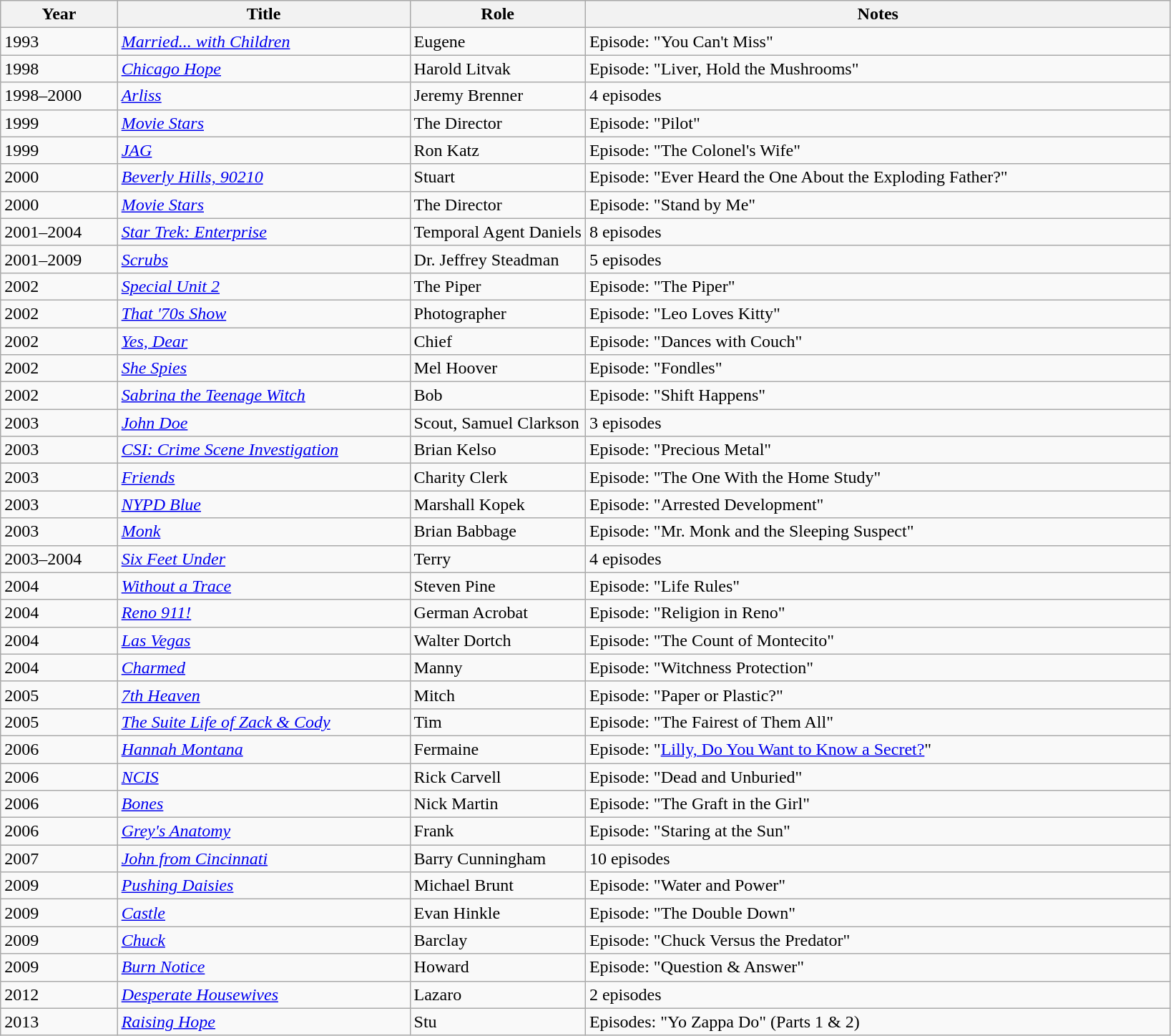<table class=wikitable>
<tr>
<th>Year</th>
<th width=25%>Title</th>
<th width=15%>Role</th>
<th>Notes</th>
</tr>
<tr>
<td>1993</td>
<td><em><a href='#'>Married... with Children</a></em></td>
<td>Eugene</td>
<td>Episode: "You Can't Miss"</td>
</tr>
<tr>
<td>1998</td>
<td><em><a href='#'>Chicago Hope</a></em></td>
<td>Harold Litvak</td>
<td>Episode: "Liver, Hold the Mushrooms"</td>
</tr>
<tr>
<td>1998–2000</td>
<td><em><a href='#'>Arliss</a></em></td>
<td>Jeremy Brenner</td>
<td>4 episodes</td>
</tr>
<tr>
<td>1999</td>
<td><em><a href='#'>Movie Stars</a></em></td>
<td>The Director</td>
<td>Episode: "Pilot"</td>
</tr>
<tr>
<td>1999</td>
<td><em><a href='#'>JAG</a></em></td>
<td>Ron Katz</td>
<td>Episode: "The Colonel's Wife"</td>
</tr>
<tr>
<td>2000</td>
<td><em><a href='#'>Beverly Hills, 90210</a></em></td>
<td>Stuart</td>
<td>Episode: "Ever Heard the One About the Exploding Father?"</td>
</tr>
<tr>
<td>2000</td>
<td><em><a href='#'>Movie Stars</a></em></td>
<td>The Director</td>
<td>Episode: "Stand by Me"</td>
</tr>
<tr>
<td>2001–2004</td>
<td><em><a href='#'>Star Trek: Enterprise</a></em></td>
<td>Temporal Agent Daniels</td>
<td>8 episodes</td>
</tr>
<tr>
<td>2001–2009</td>
<td><em><a href='#'>Scrubs</a></em></td>
<td>Dr. Jeffrey Steadman</td>
<td>5 episodes</td>
</tr>
<tr>
<td>2002</td>
<td><em><a href='#'>Special Unit 2</a></em></td>
<td>The Piper</td>
<td>Episode: "The Piper"</td>
</tr>
<tr>
<td>2002</td>
<td><em><a href='#'>That '70s Show</a></em></td>
<td>Photographer</td>
<td>Episode: "Leo Loves Kitty"</td>
</tr>
<tr>
<td>2002</td>
<td><em><a href='#'>Yes, Dear</a></em></td>
<td>Chief</td>
<td>Episode: "Dances with Couch"</td>
</tr>
<tr>
<td>2002</td>
<td><em><a href='#'>She Spies</a></em></td>
<td>Mel Hoover</td>
<td>Episode: "Fondles"</td>
</tr>
<tr>
<td>2002</td>
<td><em><a href='#'>Sabrina the Teenage Witch</a></em></td>
<td>Bob</td>
<td>Episode: "Shift Happens"</td>
</tr>
<tr>
<td>2003</td>
<td><em><a href='#'>John Doe</a></em></td>
<td>Scout, Samuel Clarkson</td>
<td>3 episodes</td>
</tr>
<tr>
<td>2003</td>
<td><em><a href='#'>CSI: Crime Scene Investigation</a></em></td>
<td>Brian Kelso</td>
<td>Episode: "Precious Metal"</td>
</tr>
<tr>
<td>2003</td>
<td><em><a href='#'>Friends</a></em></td>
<td>Charity Clerk</td>
<td>Episode: "The One With the Home Study"</td>
</tr>
<tr>
<td>2003</td>
<td><em><a href='#'>NYPD Blue</a></em></td>
<td>Marshall Kopek</td>
<td>Episode: "Arrested Development"</td>
</tr>
<tr>
<td>2003</td>
<td><em><a href='#'>Monk</a></em></td>
<td>Brian Babbage</td>
<td>Episode: "Mr. Monk and the Sleeping Suspect"</td>
</tr>
<tr>
<td>2003–2004</td>
<td><em><a href='#'>Six Feet Under</a></em></td>
<td>Terry</td>
<td>4 episodes</td>
</tr>
<tr>
<td>2004</td>
<td><em><a href='#'>Without a Trace</a></em></td>
<td>Steven Pine</td>
<td>Episode: "Life Rules"</td>
</tr>
<tr>
<td>2004</td>
<td><em><a href='#'>Reno 911!</a></em></td>
<td>German Acrobat</td>
<td>Episode: "Religion in Reno"</td>
</tr>
<tr>
<td>2004</td>
<td><em><a href='#'>Las Vegas</a></em></td>
<td>Walter Dortch</td>
<td>Episode: "The Count of Montecito"</td>
</tr>
<tr>
<td>2004</td>
<td><em><a href='#'>Charmed</a></em></td>
<td>Manny</td>
<td>Episode: "Witchness Protection"</td>
</tr>
<tr>
<td>2005</td>
<td><em><a href='#'>7th Heaven</a></em></td>
<td>Mitch</td>
<td>Episode: "Paper or Plastic?"</td>
</tr>
<tr>
<td>2005</td>
<td><em><a href='#'>The Suite Life of Zack & Cody</a></em></td>
<td>Tim</td>
<td>Episode: "The Fairest of Them All"</td>
</tr>
<tr>
<td>2006</td>
<td><em><a href='#'>Hannah Montana</a></em></td>
<td>Fermaine</td>
<td>Episode: "<a href='#'>Lilly, Do You Want to Know a Secret?</a>"</td>
</tr>
<tr>
<td>2006</td>
<td><em><a href='#'>NCIS</a></em></td>
<td>Rick Carvell</td>
<td>Episode: "Dead and Unburied"</td>
</tr>
<tr>
<td>2006</td>
<td><em><a href='#'>Bones</a></em></td>
<td>Nick Martin</td>
<td>Episode: "The Graft in the Girl"</td>
</tr>
<tr>
<td>2006</td>
<td><em><a href='#'>Grey's Anatomy</a></em></td>
<td>Frank</td>
<td>Episode: "Staring at the Sun"</td>
</tr>
<tr>
<td>2007</td>
<td><em><a href='#'>John from Cincinnati</a></em></td>
<td>Barry Cunningham</td>
<td>10 episodes</td>
</tr>
<tr>
<td>2009</td>
<td><em><a href='#'>Pushing Daisies</a></em></td>
<td>Michael Brunt</td>
<td>Episode: "Water and Power"</td>
</tr>
<tr>
<td>2009</td>
<td><em><a href='#'>Castle</a></em></td>
<td>Evan Hinkle</td>
<td>Episode: "The Double Down"</td>
</tr>
<tr>
<td>2009</td>
<td><em><a href='#'>Chuck</a></em></td>
<td>Barclay</td>
<td>Episode: "Chuck Versus the Predator"</td>
</tr>
<tr>
<td>2009</td>
<td><em><a href='#'>Burn Notice</a></em></td>
<td>Howard</td>
<td>Episode: "Question & Answer"</td>
</tr>
<tr>
<td>2012</td>
<td><em><a href='#'>Desperate Housewives</a></em></td>
<td>Lazaro</td>
<td>2 episodes</td>
</tr>
<tr>
<td>2013</td>
<td><em><a href='#'>Raising Hope</a></em></td>
<td>Stu</td>
<td>Episodes: "Yo Zappa Do" (Parts 1 & 2)</td>
</tr>
</table>
